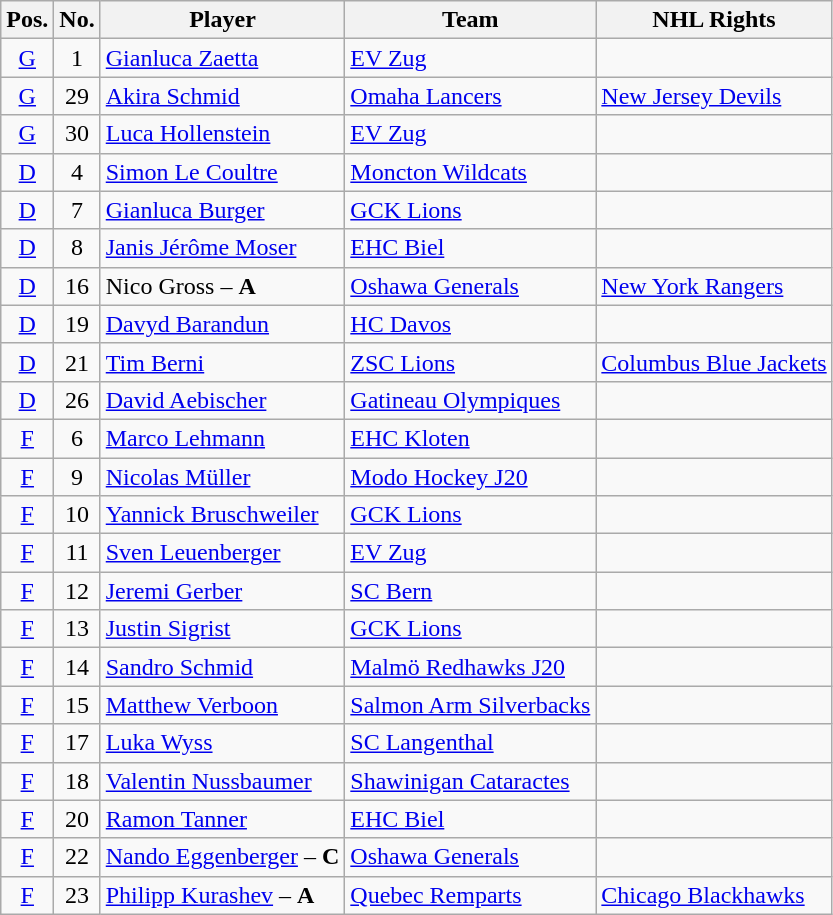<table class="wikitable sortable">
<tr>
<th>Pos.</th>
<th>No.</th>
<th>Player</th>
<th>Team</th>
<th>NHL Rights</th>
</tr>
<tr>
<td style="text-align:center;"><a href='#'>G</a></td>
<td style="text-align:center;">1</td>
<td><a href='#'>Gianluca Zaetta</a></td>
<td> <a href='#'>EV Zug</a></td>
<td></td>
</tr>
<tr>
<td style="text-align:center;"><a href='#'>G</a></td>
<td style="text-align:center;">29</td>
<td><a href='#'>Akira Schmid</a></td>
<td> <a href='#'>Omaha Lancers</a></td>
<td><a href='#'>New Jersey Devils</a></td>
</tr>
<tr>
<td style="text-align:center;"><a href='#'>G</a></td>
<td style="text-align:center;">30</td>
<td><a href='#'>Luca Hollenstein</a></td>
<td> <a href='#'>EV Zug</a></td>
<td></td>
</tr>
<tr>
<td style="text-align:center;"><a href='#'>D</a></td>
<td style="text-align:center;">4</td>
<td><a href='#'>Simon Le Coultre</a></td>
<td> <a href='#'>Moncton Wildcats</a></td>
<td></td>
</tr>
<tr>
<td style="text-align:center;"><a href='#'>D</a></td>
<td style="text-align:center;">7</td>
<td><a href='#'>Gianluca Burger</a></td>
<td> <a href='#'>GCK Lions</a></td>
<td></td>
</tr>
<tr>
<td style="text-align:center;"><a href='#'>D</a></td>
<td style="text-align:center;">8</td>
<td><a href='#'>Janis Jérôme Moser</a></td>
<td> <a href='#'>EHC Biel</a></td>
<td></td>
</tr>
<tr>
<td style="text-align:center;"><a href='#'>D</a></td>
<td style="text-align:center;">16</td>
<td>Nico Gross – <strong>A</strong></td>
<td> <a href='#'>Oshawa Generals</a></td>
<td><a href='#'>New York Rangers</a></td>
</tr>
<tr>
<td style="text-align:center;"><a href='#'>D</a></td>
<td style="text-align:center;">19</td>
<td><a href='#'>Davyd Barandun</a></td>
<td> <a href='#'>HC Davos</a></td>
<td></td>
</tr>
<tr>
<td style="text-align:center;"><a href='#'>D</a></td>
<td style="text-align:center;">21</td>
<td><a href='#'>Tim Berni</a></td>
<td> <a href='#'>ZSC Lions</a></td>
<td><a href='#'>Columbus Blue Jackets</a></td>
</tr>
<tr>
<td style="text-align:center;"><a href='#'>D</a></td>
<td style="text-align:center;">26</td>
<td><a href='#'>David Aebischer</a></td>
<td> <a href='#'>Gatineau Olympiques</a></td>
<td></td>
</tr>
<tr>
<td style="text-align:center;"><a href='#'>F</a></td>
<td style="text-align:center;">6</td>
<td><a href='#'>Marco Lehmann</a></td>
<td> <a href='#'>EHC Kloten</a></td>
<td></td>
</tr>
<tr>
<td style="text-align:center;"><a href='#'>F</a></td>
<td style="text-align:center;">9</td>
<td><a href='#'>Nicolas Müller</a></td>
<td> <a href='#'>Modo Hockey J20</a></td>
<td></td>
</tr>
<tr>
<td style="text-align:center;"><a href='#'>F</a></td>
<td style="text-align:center;">10</td>
<td><a href='#'>Yannick Bruschweiler</a></td>
<td> <a href='#'>GCK Lions</a></td>
<td></td>
</tr>
<tr>
<td style="text-align:center;"><a href='#'>F</a></td>
<td style="text-align:center;">11</td>
<td><a href='#'>Sven Leuenberger</a></td>
<td> <a href='#'>EV Zug</a></td>
<td></td>
</tr>
<tr>
<td style="text-align:center;"><a href='#'>F</a></td>
<td style="text-align:center;">12</td>
<td><a href='#'>Jeremi Gerber</a></td>
<td> <a href='#'>SC Bern</a></td>
<td></td>
</tr>
<tr>
<td style="text-align:center;"><a href='#'>F</a></td>
<td style="text-align:center;">13</td>
<td><a href='#'>Justin Sigrist</a></td>
<td> <a href='#'>GCK Lions</a></td>
<td></td>
</tr>
<tr>
<td style="text-align:center;"><a href='#'>F</a></td>
<td style="text-align:center;">14</td>
<td><a href='#'>Sandro Schmid</a></td>
<td> <a href='#'>Malmö Redhawks J20</a></td>
<td></td>
</tr>
<tr>
<td style="text-align:center;"><a href='#'>F</a></td>
<td style="text-align:center;">15</td>
<td><a href='#'>Matthew Verboon</a></td>
<td> <a href='#'>Salmon Arm Silverbacks</a></td>
<td></td>
</tr>
<tr>
<td style="text-align:center;"><a href='#'>F</a></td>
<td style="text-align:center;">17</td>
<td><a href='#'>Luka Wyss</a></td>
<td> <a href='#'>SC Langenthal</a></td>
<td></td>
</tr>
<tr>
<td style="text-align:center;"><a href='#'>F</a></td>
<td style="text-align:center;">18</td>
<td><a href='#'>Valentin Nussbaumer</a></td>
<td> <a href='#'>Shawinigan Cataractes</a></td>
<td></td>
</tr>
<tr>
<td style="text-align:center;"><a href='#'>F</a></td>
<td style="text-align:center;">20</td>
<td><a href='#'>Ramon Tanner</a></td>
<td> <a href='#'>EHC Biel</a></td>
<td></td>
</tr>
<tr>
<td style="text-align:center;"><a href='#'>F</a></td>
<td style="text-align:center;">22</td>
<td><a href='#'>Nando Eggenberger</a> – <strong>C</strong></td>
<td> <a href='#'>Oshawa Generals</a></td>
<td></td>
</tr>
<tr>
<td style="text-align:center;"><a href='#'>F</a></td>
<td style="text-align:center;">23</td>
<td><a href='#'>Philipp Kurashev</a> – <strong>A</strong></td>
<td> <a href='#'>Quebec Remparts</a></td>
<td><a href='#'>Chicago Blackhawks</a></td>
</tr>
</table>
